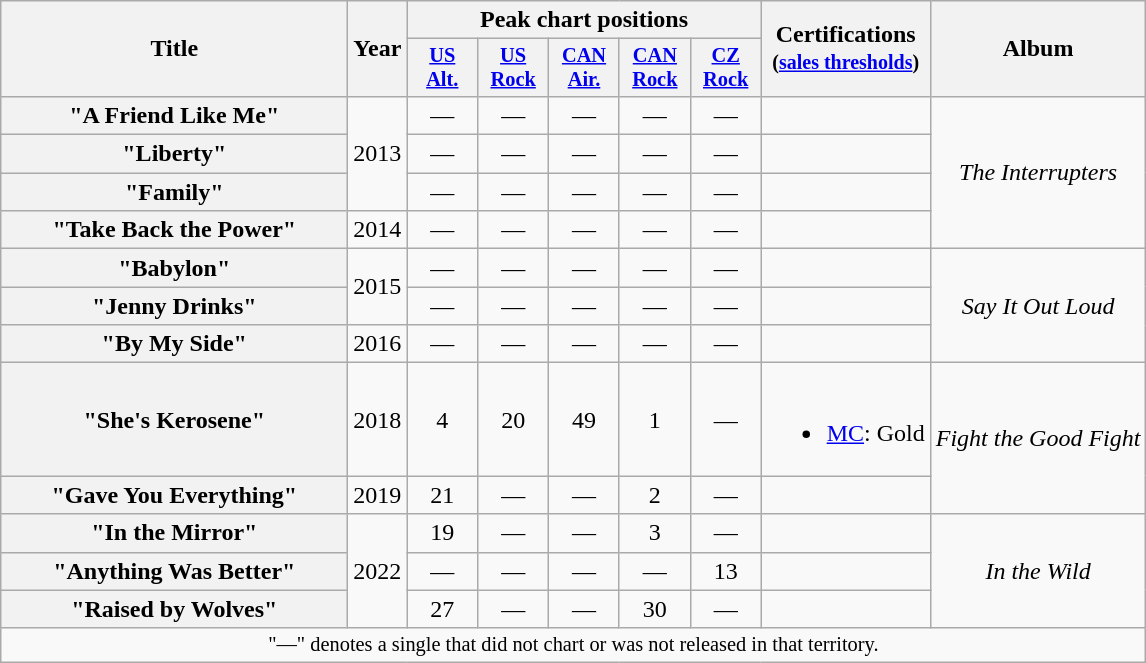<table class="wikitable plainrowheaders" style="text-align:center;">
<tr>
<th scope="col" rowspan="2" style="width:14em;">Title</th>
<th scope="col" rowspan="2">Year</th>
<th scope="col" colspan="5">Peak chart positions</th>
<th scope="col" rowspan="2">Certifications<br><small>(<a href='#'>sales thresholds</a>)</small></th>
<th scope="col" rowspan="2">Album</th>
</tr>
<tr>
<th scope="col" style="width:3em;font-size:85%;"><a href='#'>US<br>Alt.</a><br></th>
<th scope="col" style="width:3em;font-size:85%;"><a href='#'>US<br>Rock</a><br></th>
<th scope="col" style="width:3em;font-size:85%;"><a href='#'>CAN<br>Air.</a><br></th>
<th scope="col" style="width:3em;font-size:85%;"><a href='#'>CAN<br>Rock</a><br></th>
<th scope="col" style="width:3em;font-size:85%;"><a href='#'>CZ<br>Rock</a><br></th>
</tr>
<tr>
<th scope="row">"A Friend Like Me"</th>
<td rowspan="3">2013</td>
<td>—</td>
<td>—</td>
<td>—</td>
<td>—</td>
<td>—</td>
<td></td>
<td rowspan="4"><em>The Interrupters</em></td>
</tr>
<tr>
<th scope="row">"Liberty"</th>
<td>—</td>
<td>—</td>
<td>—</td>
<td>—</td>
<td>—</td>
<td></td>
</tr>
<tr>
<th scope="row">"Family"</th>
<td>—</td>
<td>—</td>
<td>—</td>
<td>—</td>
<td>—</td>
<td></td>
</tr>
<tr>
<th scope="row">"Take Back the Power"</th>
<td>2014</td>
<td>—</td>
<td>—</td>
<td>—</td>
<td>—</td>
<td>—</td>
<td></td>
</tr>
<tr>
<th scope="row">"Babylon"</th>
<td rowspan="2">2015</td>
<td>—</td>
<td>—</td>
<td>—</td>
<td>—</td>
<td>—</td>
<td></td>
<td rowspan="3"><em>Say It Out Loud</em></td>
</tr>
<tr>
<th scope="row">"Jenny Drinks"</th>
<td>—</td>
<td>—</td>
<td>—</td>
<td>—</td>
<td>—</td>
<td></td>
</tr>
<tr>
<th scope="row">"By My Side"</th>
<td>2016</td>
<td>—</td>
<td>—</td>
<td>—</td>
<td>—</td>
<td>—</td>
<td></td>
</tr>
<tr>
<th scope="row">"She's Kerosene"</th>
<td>2018</td>
<td>4</td>
<td>20</td>
<td>49</td>
<td>1</td>
<td>—</td>
<td><br><ul><li><a href='#'>MC</a>: Gold</li></ul></td>
<td rowspan="2"><em>Fight the Good Fight</em></td>
</tr>
<tr>
<th scope="row">"Gave You Everything"</th>
<td>2019</td>
<td>21</td>
<td>—</td>
<td>—</td>
<td>2</td>
<td>—</td>
<td></td>
</tr>
<tr>
<th scope="row">"In the Mirror"</th>
<td rowspan="3">2022</td>
<td>19</td>
<td>—</td>
<td>—</td>
<td>3</td>
<td>—</td>
<td></td>
<td rowspan="3"><em>In the Wild</em></td>
</tr>
<tr>
<th scope="row">"Anything Was Better"</th>
<td>—</td>
<td>—</td>
<td>—</td>
<td>—</td>
<td>13</td>
<td></td>
</tr>
<tr>
<th scope="row">"Raised by Wolves"</th>
<td>27</td>
<td>—</td>
<td>—</td>
<td>30</td>
<td>—</td>
<td></td>
</tr>
<tr>
<td colspan="11" style="font-size:85%">"—" denotes a single that did not chart or was not released in that territory.</td>
</tr>
</table>
